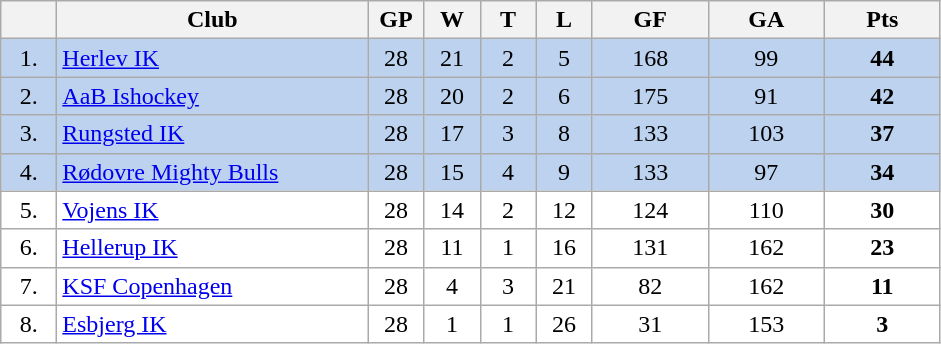<table class="wikitable">
<tr>
<th width="30"></th>
<th width="200">Club</th>
<th width="30">GP</th>
<th width="30">W</th>
<th width="30">T</th>
<th width="30">L</th>
<th width="70">GF</th>
<th width="70">GA</th>
<th width="70">Pts</th>
</tr>
<tr bgcolor="#BCD2EE" align="center">
<td>1.</td>
<td align="left"><a href='#'>Herlev IK</a></td>
<td>28</td>
<td>21</td>
<td>2</td>
<td>5</td>
<td>168</td>
<td>99</td>
<td><strong>44</strong></td>
</tr>
<tr bgcolor="#BCD2EE" align="center">
<td>2.</td>
<td align="left"><a href='#'>AaB Ishockey</a></td>
<td>28</td>
<td>20</td>
<td>2</td>
<td>6</td>
<td>175</td>
<td>91</td>
<td><strong>42</strong></td>
</tr>
<tr bgcolor="#BCD2EE" align="center">
<td>3.</td>
<td align="left"><a href='#'>Rungsted IK</a></td>
<td>28</td>
<td>17</td>
<td>3</td>
<td>8</td>
<td>133</td>
<td>103</td>
<td><strong>37</strong></td>
</tr>
<tr bgcolor="#BCD2EE" align="center">
<td>4.</td>
<td align="left"><a href='#'>Rødovre Mighty Bulls</a></td>
<td>28</td>
<td>15</td>
<td>4</td>
<td>9</td>
<td>133</td>
<td>97</td>
<td><strong>34</strong></td>
</tr>
<tr bgcolor="#FFFFFF" align="center">
<td>5.</td>
<td align="left"><a href='#'>Vojens IK</a></td>
<td>28</td>
<td>14</td>
<td>2</td>
<td>12</td>
<td>124</td>
<td>110</td>
<td><strong>30</strong></td>
</tr>
<tr bgcolor="#FFFFFF" align="center">
<td>6.</td>
<td align="left"><a href='#'>Hellerup IK</a></td>
<td>28</td>
<td>11</td>
<td>1</td>
<td>16</td>
<td>131</td>
<td>162</td>
<td><strong>23</strong></td>
</tr>
<tr bgcolor="#FFFFFF" align="center">
<td>7.</td>
<td align="left"><a href='#'>KSF Copenhagen</a></td>
<td>28</td>
<td>4</td>
<td>3</td>
<td>21</td>
<td>82</td>
<td>162</td>
<td><strong>11</strong></td>
</tr>
<tr bgcolor="#FFFFFF" align="center">
<td>8.</td>
<td align="left"><a href='#'>Esbjerg IK</a></td>
<td>28</td>
<td>1</td>
<td>1</td>
<td>26</td>
<td>31</td>
<td>153</td>
<td><strong>3</strong></td>
</tr>
</table>
